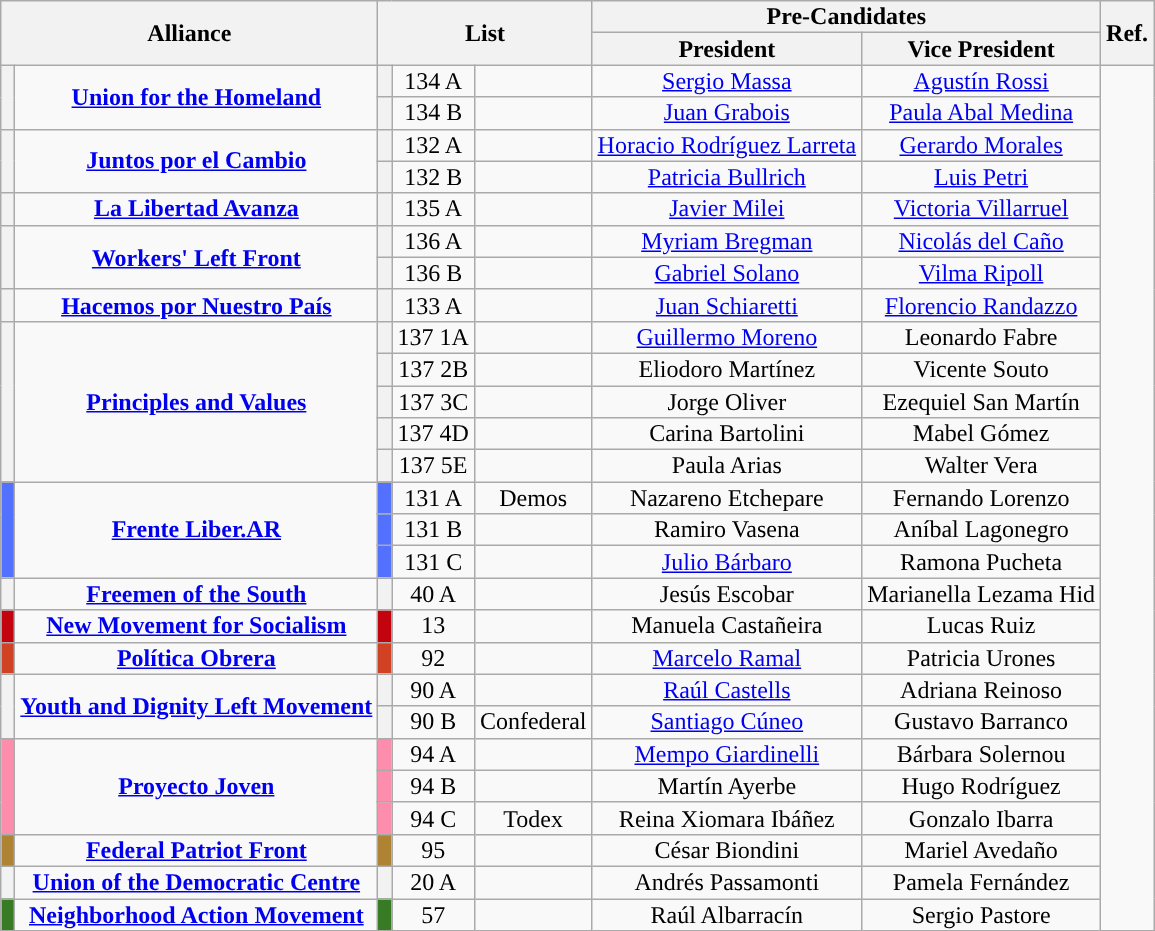<table class="wikitable" style="line-height:14px; text-align:center">
<tr>
<th colspan="2" rowspan="2" style="width:100px">Alliance</th>
<th colspan="3" rowspan="2">List</th>
<th colspan="2">Pre-Candidates</th>
<th rowspan="2">Ref.</th>
</tr>
<tr>
<th>President</th>
<th>Vice President</th>
</tr>
<tr>
<th rowspan="2" style="background:"></th>
<td rowspan="2"><strong><a href='#'>Union for the Homeland</a></strong></td>
<th style="background:"></th>
<td>134 A</td>
<td></td>
<td><a href='#'>Sergio Massa</a></td>
<td><a href='#'>Agustín Rossi</a></td>
<td rowspan="27"></td>
</tr>
<tr>
<th style="background:"></th>
<td>134 B</td>
<td></td>
<td><a href='#'>Juan Grabois</a></td>
<td><a href='#'>Paula Abal Medina</a></td>
</tr>
<tr>
<th rowspan="2" style="background:"></th>
<td rowspan="2"><strong><a href='#'>Juntos por el Cambio</a></strong></td>
<th style="background:"></th>
<td>132 A</td>
<td></td>
<td><a href='#'>Horacio Rodríguez Larreta</a></td>
<td><a href='#'>Gerardo Morales</a></td>
</tr>
<tr>
<th style="background:"></th>
<td>132 B</td>
<td></td>
<td><a href='#'>Patricia Bullrich</a></td>
<td><a href='#'>Luis Petri</a></td>
</tr>
<tr>
<th style="background:"></th>
<td><strong><a href='#'>La Libertad Avanza</a></strong></td>
<th style="background:"></th>
<td>135 A</td>
<td></td>
<td><a href='#'>Javier Milei</a></td>
<td><a href='#'>Victoria Villarruel</a></td>
</tr>
<tr>
<th rowspan="2" style="background:"></th>
<td rowspan="2"><strong><a href='#'>Workers' Left Front</a></strong></td>
<th style="background:"></th>
<td>136 A</td>
<td></td>
<td><a href='#'>Myriam Bregman</a></td>
<td><a href='#'>Nicolás del Caño</a></td>
</tr>
<tr>
<th style="background:"></th>
<td>136 B</td>
<td></td>
<td><a href='#'>Gabriel Solano</a></td>
<td><a href='#'>Vilma Ripoll</a></td>
</tr>
<tr>
<th style="background:"></th>
<td><strong><a href='#'>Hacemos por Nuestro País</a></strong></td>
<th style="background:"></th>
<td>133 A</td>
<td></td>
<td><a href='#'>Juan Schiaretti</a></td>
<td><a href='#'>Florencio Randazzo</a></td>
</tr>
<tr>
<th rowspan="5" style="background:"></th>
<td rowspan="5"><strong><a href='#'>Principles and Values</a></strong></td>
<th style="background:"></th>
<td>137 1A</td>
<td></td>
<td><a href='#'>Guillermo Moreno</a></td>
<td>Leonardo Fabre</td>
</tr>
<tr>
<th style="background:"></th>
<td>137 2B</td>
<td></td>
<td>Eliodoro Martínez</td>
<td>Vicente Souto</td>
</tr>
<tr>
<th style="background:"></th>
<td>137 3C</td>
<td></td>
<td>Jorge Oliver</td>
<td>Ezequiel San Martín</td>
</tr>
<tr>
<th style="background:"></th>
<td>137 4D</td>
<td></td>
<td>Carina Bartolini</td>
<td>Mabel Gómez</td>
</tr>
<tr>
<th style="background:"></th>
<td>137 5E</td>
<td></td>
<td>Paula Arias</td>
<td>Walter Vera</td>
</tr>
<tr>
<th rowspan="3" style="background:#5271FF; width:2px"></th>
<td rowspan="3"><strong><a href='#'>Frente Liber.AR</a></strong></td>
<th style="background:#5271FF; width:2px"></th>
<td>131 A</td>
<td>Demos</td>
<td>Nazareno Etchepare</td>
<td>Fernando Lorenzo</td>
</tr>
<tr>
<th style="background:#5271FF; width:2px"></th>
<td>131 B</td>
<td></td>
<td>Ramiro Vasena</td>
<td>Aníbal Lagonegro</td>
</tr>
<tr>
<th style="background:#5271FF; width:2px"></th>
<td>131 C</td>
<td></td>
<td><a href='#'>Julio Bárbaro</a></td>
<td>Ramona Pucheta</td>
</tr>
<tr>
<th style="background:"></th>
<td><a href='#'><strong>Freemen of the South</strong></a></td>
<th style="background:"></th>
<td>40 A</td>
<td></td>
<td>Jesús Escobar</td>
<td>Marianella Lezama Hid</td>
</tr>
<tr>
<th style="background:#C3030E; width:2px"></th>
<td><strong><a href='#'>New Movement for Socialism</a></strong></td>
<th style="background:#C3030E; width:2px"></th>
<td>13</td>
<td></td>
<td>Manuela Castañeira</td>
<td>Lucas Ruiz</td>
</tr>
<tr>
<th style="background:#D14124; width:2px"></th>
<td><strong><a href='#'>Política Obrera</a></strong></td>
<th style="background:#D14124; width:2px"></th>
<td>92</td>
<td></td>
<td><a href='#'>Marcelo Ramal</a></td>
<td>Patricia Urones</td>
</tr>
<tr>
<th rowspan="2" style="background:"></th>
<td rowspan="2"><strong><a href='#'>Youth and Dignity Left Movement</a></strong></td>
<th style="background:"></th>
<td>90 A</td>
<td></td>
<td><a href='#'>Raúl Castells</a></td>
<td>Adriana Reinoso</td>
</tr>
<tr>
<th style="background:"></th>
<td>90 B</td>
<td>Confederal</td>
<td><a href='#'>Santiago Cúneo</a></td>
<td>Gustavo Barranco</td>
</tr>
<tr>
<th rowspan="3" style="background:#FD8DAD; width:2px"></th>
<td rowspan="3"><strong><a href='#'>Proyecto Joven</a></strong></td>
<th style="background:#FD8DAD; width:2px"></th>
<td>94 A</td>
<td></td>
<td><a href='#'>Mempo Giardinelli</a></td>
<td>Bárbara Solernou</td>
</tr>
<tr>
<th style="background:#FD8DAD; width:2px"></th>
<td>94 B</td>
<td></td>
<td>Martín Ayerbe</td>
<td>Hugo Rodríguez</td>
</tr>
<tr>
<th style="background:#FD8DAD; width:2px"></th>
<td>94 C</td>
<td>Todex</td>
<td>Reina Xiomara Ibáñez</td>
<td>Gonzalo Ibarra</td>
</tr>
<tr>
<th style="background:#AE8333; width:2px"></th>
<td><a href='#'><strong>Federal Patriot Front</strong></a></td>
<th style="background:#AE8333; width:2px"></th>
<td>95</td>
<td></td>
<td>César Biondini</td>
<td>Mariel Avedaño</td>
</tr>
<tr>
<th style="background:"></th>
<td><a href='#'><strong>Union of the Democratic Centre</strong></a></td>
<th style="background:"></th>
<td>20 A</td>
<td></td>
<td>Andrés Passamonti</td>
<td>Pamela Fernández</td>
</tr>
<tr>
<th style="background:#377C25; width:2px"></th>
<td><strong><a href='#'>Neighborhood Action Movement</a></strong></td>
<th style="background:#377C25; width:2px"></th>
<td>57</td>
<td></td>
<td>Raúl Albarracín</td>
<td>Sergio Pastore</td>
</tr>
</table>
